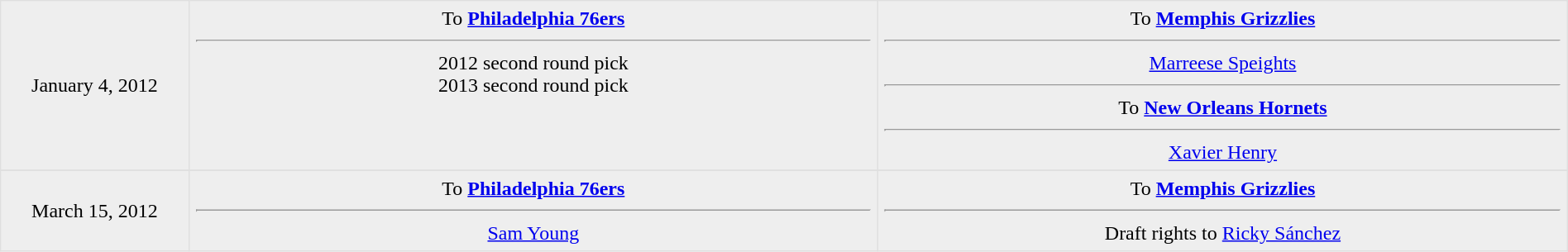<table border=1 style="border-collapse:collapse; text-align: center; width: 100%" bordercolor="#DFDFDF"  cellpadding="5">
<tr bgcolor="eeeeee">
<td style="width:12%">January 4, 2012</td>
<td style="width:44%" valign="top">To <strong><a href='#'>Philadelphia 76ers</a></strong><hr>2012 second round pick <br>2013 second round pick </td>
<td style="width:44%" valign="top">To <strong><a href='#'>Memphis Grizzlies</a></strong><hr><a href='#'>Marreese Speights</a><hr>To <strong><a href='#'>New Orleans Hornets</a></strong><hr><a href='#'>Xavier Henry</a> </td>
</tr>
<tr>
</tr>
<tr bgcolor="eeeeee">
<td style="width:12%">March 15, 2012</td>
<td style="width:44%" valign="top">To <strong><a href='#'>Philadelphia 76ers</a></strong><hr><a href='#'>Sam Young</a></td>
<td style="width:44%" valign="top">To <strong><a href='#'>Memphis Grizzlies</a></strong><hr>Draft rights to <a href='#'>Ricky Sánchez</a></td>
</tr>
</table>
